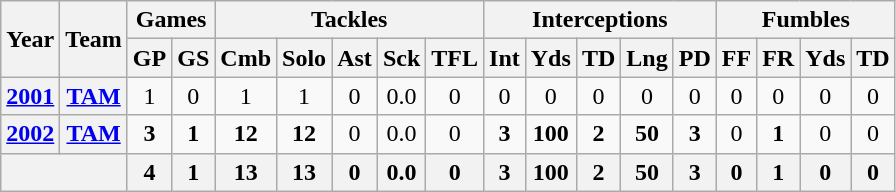<table class="wikitable" style="text-align:center">
<tr>
<th rowspan="2">Year</th>
<th rowspan="2">Team</th>
<th colspan="2">Games</th>
<th colspan="5">Tackles</th>
<th colspan="5">Interceptions</th>
<th colspan="4">Fumbles</th>
</tr>
<tr>
<th>GP</th>
<th>GS</th>
<th>Cmb</th>
<th>Solo</th>
<th>Ast</th>
<th>Sck</th>
<th>TFL</th>
<th>Int</th>
<th>Yds</th>
<th>TD</th>
<th>Lng</th>
<th>PD</th>
<th>FF</th>
<th>FR</th>
<th>Yds</th>
<th>TD</th>
</tr>
<tr>
<th><a href='#'>2001</a></th>
<th><a href='#'>TAM</a></th>
<td>1</td>
<td>0</td>
<td>1</td>
<td>1</td>
<td>0</td>
<td>0.0</td>
<td>0</td>
<td>0</td>
<td>0</td>
<td>0</td>
<td>0</td>
<td>0</td>
<td>0</td>
<td>0</td>
<td>0</td>
<td>0</td>
</tr>
<tr>
<th><a href='#'>2002</a></th>
<th><a href='#'>TAM</a></th>
<td><strong>3</strong></td>
<td><strong>1</strong></td>
<td><strong>12</strong></td>
<td><strong>12</strong></td>
<td>0</td>
<td>0.0</td>
<td>0</td>
<td><strong>3</strong></td>
<td><strong>100</strong></td>
<td><strong>2</strong></td>
<td><strong>50</strong></td>
<td><strong>3</strong></td>
<td>0</td>
<td><strong>1</strong></td>
<td>0</td>
<td>0</td>
</tr>
<tr>
<th colspan="2"></th>
<th>4</th>
<th>1</th>
<th>13</th>
<th>13</th>
<th>0</th>
<th>0.0</th>
<th>0</th>
<th>3</th>
<th>100</th>
<th>2</th>
<th>50</th>
<th>3</th>
<th>0</th>
<th>1</th>
<th>0</th>
<th>0</th>
</tr>
</table>
